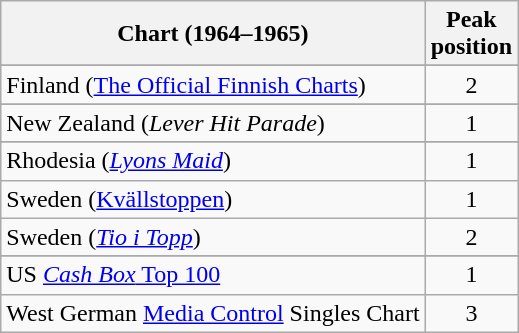<table class="wikitable sortable">
<tr>
<th align="left">Chart (1964–1965)</th>
<th align="center">Peak<br>position</th>
</tr>
<tr>
</tr>
<tr>
</tr>
<tr>
</tr>
<tr>
</tr>
<tr>
<td>Finland (<a href='#'>The Official Finnish Charts</a>)</td>
<td style="text-align:center;">2</td>
</tr>
<tr>
</tr>
<tr>
<td>New Zealand (<em>Lever Hit Parade</em>)</td>
<td align="center">1</td>
</tr>
<tr>
</tr>
<tr>
<td>Rhodesia (<em><a href='#'>Lyons Maid</a></em>)</td>
<td style="text-align:center;">1</td>
</tr>
<tr>
<td>Sweden (<a href='#'>Kvällstoppen</a>)</td>
<td style="text-align:center;">1</td>
</tr>
<tr>
<td>Sweden (<em><a href='#'>Tio i Topp</a></em>)</td>
<td style="text-align:center;">2</td>
</tr>
<tr>
</tr>
<tr>
</tr>
<tr>
<td align="left">US <a href='#'><em>Cash Box</em> Top 100</a></td>
<td align="center">1</td>
</tr>
<tr>
<td>West German <a href='#'>Media Control</a> Singles Chart</td>
<td align="center">3</td>
</tr>
</table>
